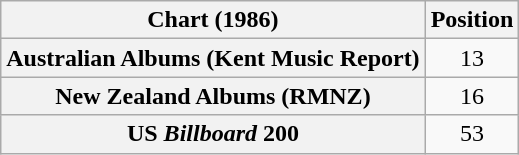<table class="wikitable sortable plainrowheaders" style="text-align:center">
<tr>
<th scope="col">Chart (1986)</th>
<th scope="col">Position</th>
</tr>
<tr>
<th scope="row">Australian Albums (Kent Music Report)</th>
<td>13</td>
</tr>
<tr>
<th scope="row">New Zealand Albums (RMNZ)</th>
<td>16</td>
</tr>
<tr>
<th scope="row">US <em>Billboard</em> 200</th>
<td>53</td>
</tr>
</table>
